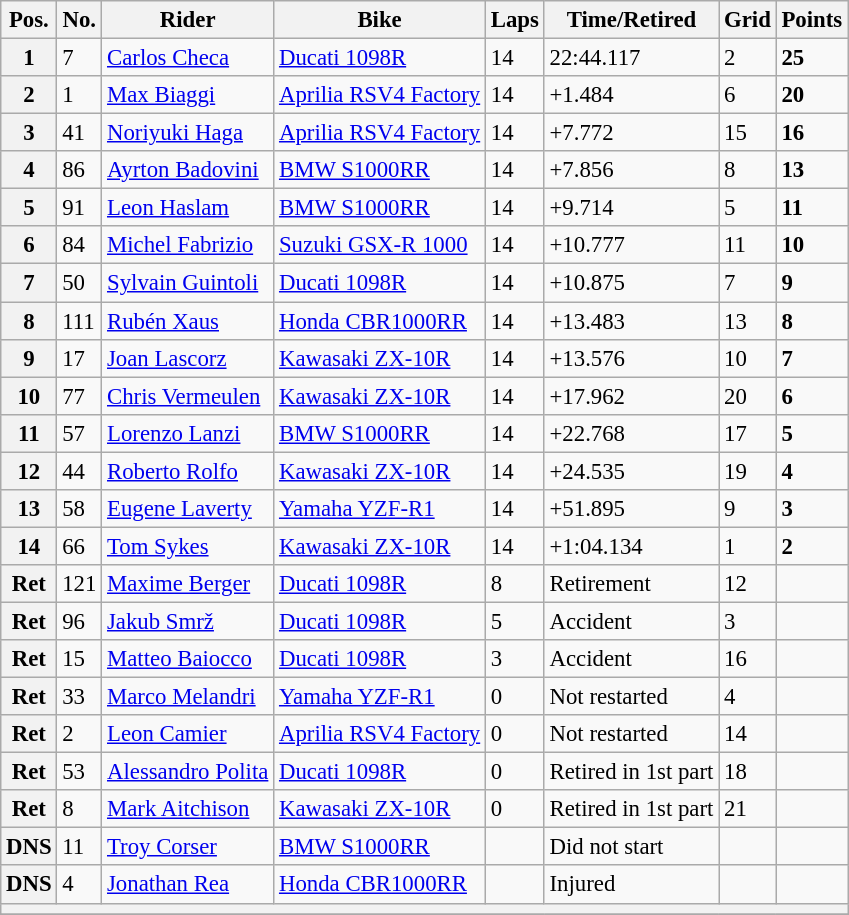<table class="wikitable" style="font-size: 95%;">
<tr>
<th>Pos.</th>
<th>No.</th>
<th>Rider</th>
<th>Bike</th>
<th>Laps</th>
<th>Time/Retired</th>
<th>Grid</th>
<th>Points</th>
</tr>
<tr>
<th>1</th>
<td>7</td>
<td> <a href='#'>Carlos Checa</a></td>
<td><a href='#'>Ducati 1098R</a></td>
<td>14</td>
<td>22:44.117</td>
<td>2</td>
<td><strong>25</strong></td>
</tr>
<tr>
<th>2</th>
<td>1</td>
<td> <a href='#'>Max Biaggi</a></td>
<td><a href='#'>Aprilia RSV4 Factory</a></td>
<td>14</td>
<td>+1.484</td>
<td>6</td>
<td><strong>20</strong></td>
</tr>
<tr>
<th>3</th>
<td>41</td>
<td> <a href='#'>Noriyuki Haga</a></td>
<td><a href='#'>Aprilia RSV4 Factory</a></td>
<td>14</td>
<td>+7.772</td>
<td>15</td>
<td><strong>16</strong></td>
</tr>
<tr>
<th>4</th>
<td>86</td>
<td> <a href='#'>Ayrton Badovini</a></td>
<td><a href='#'>BMW S1000RR</a></td>
<td>14</td>
<td>+7.856</td>
<td>8</td>
<td><strong>13</strong></td>
</tr>
<tr>
<th>5</th>
<td>91</td>
<td> <a href='#'>Leon Haslam</a></td>
<td><a href='#'>BMW S1000RR</a></td>
<td>14</td>
<td>+9.714</td>
<td>5</td>
<td><strong>11</strong></td>
</tr>
<tr>
<th>6</th>
<td>84</td>
<td> <a href='#'>Michel Fabrizio</a></td>
<td><a href='#'>Suzuki GSX-R 1000</a></td>
<td>14</td>
<td>+10.777</td>
<td>11</td>
<td><strong>10</strong></td>
</tr>
<tr>
<th>7</th>
<td>50</td>
<td> <a href='#'>Sylvain Guintoli</a></td>
<td><a href='#'>Ducati 1098R</a></td>
<td>14</td>
<td>+10.875</td>
<td>7</td>
<td><strong>9</strong></td>
</tr>
<tr>
<th>8</th>
<td>111</td>
<td> <a href='#'>Rubén Xaus</a></td>
<td><a href='#'>Honda CBR1000RR</a></td>
<td>14</td>
<td>+13.483</td>
<td>13</td>
<td><strong>8</strong></td>
</tr>
<tr>
<th>9</th>
<td>17</td>
<td> <a href='#'>Joan Lascorz</a></td>
<td><a href='#'>Kawasaki ZX-10R</a></td>
<td>14</td>
<td>+13.576</td>
<td>10</td>
<td><strong>7</strong></td>
</tr>
<tr>
<th>10</th>
<td>77</td>
<td> <a href='#'>Chris Vermeulen</a></td>
<td><a href='#'>Kawasaki ZX-10R</a></td>
<td>14</td>
<td>+17.962</td>
<td>20</td>
<td><strong>6</strong></td>
</tr>
<tr>
<th>11</th>
<td>57</td>
<td> <a href='#'>Lorenzo Lanzi</a></td>
<td><a href='#'>BMW S1000RR</a></td>
<td>14</td>
<td>+22.768</td>
<td>17</td>
<td><strong>5</strong></td>
</tr>
<tr>
<th>12</th>
<td>44</td>
<td> <a href='#'>Roberto Rolfo</a></td>
<td><a href='#'>Kawasaki ZX-10R</a></td>
<td>14</td>
<td>+24.535</td>
<td>19</td>
<td><strong>4</strong></td>
</tr>
<tr>
<th>13</th>
<td>58</td>
<td> <a href='#'>Eugene Laverty</a></td>
<td><a href='#'>Yamaha YZF-R1</a></td>
<td>14</td>
<td>+51.895</td>
<td>9</td>
<td><strong>3</strong></td>
</tr>
<tr>
<th>14</th>
<td>66</td>
<td> <a href='#'>Tom Sykes</a></td>
<td><a href='#'>Kawasaki ZX-10R</a></td>
<td>14</td>
<td>+1:04.134</td>
<td>1</td>
<td><strong>2</strong></td>
</tr>
<tr>
<th>Ret</th>
<td>121</td>
<td> <a href='#'>Maxime Berger</a></td>
<td><a href='#'>Ducati 1098R</a></td>
<td>8</td>
<td>Retirement</td>
<td>12</td>
<td></td>
</tr>
<tr>
<th>Ret</th>
<td>96</td>
<td> <a href='#'>Jakub Smrž</a></td>
<td><a href='#'>Ducati 1098R</a></td>
<td>5</td>
<td>Accident</td>
<td>3</td>
<td></td>
</tr>
<tr>
<th>Ret</th>
<td>15</td>
<td> <a href='#'>Matteo Baiocco</a></td>
<td><a href='#'>Ducati 1098R</a></td>
<td>3</td>
<td>Accident</td>
<td>16</td>
<td></td>
</tr>
<tr>
<th>Ret</th>
<td>33</td>
<td> <a href='#'>Marco Melandri</a></td>
<td><a href='#'>Yamaha YZF-R1</a></td>
<td>0</td>
<td>Not restarted</td>
<td>4</td>
<td></td>
</tr>
<tr>
<th>Ret</th>
<td>2</td>
<td> <a href='#'>Leon Camier</a></td>
<td><a href='#'>Aprilia RSV4 Factory</a></td>
<td>0</td>
<td>Not restarted</td>
<td>14</td>
<td></td>
</tr>
<tr>
<th>Ret</th>
<td>53</td>
<td> <a href='#'>Alessandro Polita</a></td>
<td><a href='#'>Ducati 1098R</a></td>
<td>0</td>
<td>Retired in 1st part</td>
<td>18</td>
<td></td>
</tr>
<tr>
<th>Ret</th>
<td>8</td>
<td> <a href='#'>Mark Aitchison</a></td>
<td><a href='#'>Kawasaki ZX-10R</a></td>
<td>0</td>
<td>Retired in 1st part</td>
<td>21</td>
<td></td>
</tr>
<tr>
<th>DNS</th>
<td>11</td>
<td> <a href='#'>Troy Corser</a></td>
<td><a href='#'>BMW S1000RR</a></td>
<td></td>
<td>Did not start</td>
<td></td>
<td></td>
</tr>
<tr>
<th>DNS</th>
<td>4</td>
<td> <a href='#'>Jonathan Rea</a></td>
<td><a href='#'>Honda CBR1000RR</a></td>
<td></td>
<td>Injured</td>
<td></td>
<td></td>
</tr>
<tr>
<th colspan=8></th>
</tr>
<tr>
</tr>
</table>
